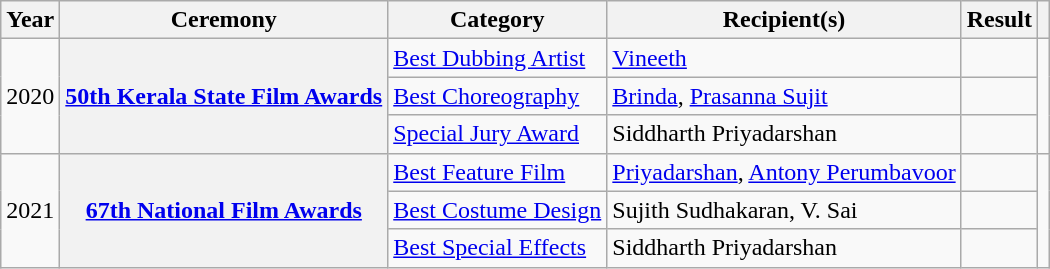<table class="wikitable">
<tr>
<th>Year</th>
<th>Ceremony</th>
<th>Category</th>
<th>Recipient(s)</th>
<th>Result</th>
<th></th>
</tr>
<tr>
<td rowspan="3">2020</td>
<th scope="row" rowspan="3"><a href='#'>50th Kerala State Film Awards</a></th>
<td><a href='#'>Best Dubbing Artist</a></td>
<td><a href='#'>Vineeth</a></td>
<td></td>
<td rowspan="3"></td>
</tr>
<tr>
<td><a href='#'>Best Choreography</a></td>
<td><a href='#'>Brinda</a>, <a href='#'>Prasanna Sujit</a></td>
<td></td>
</tr>
<tr>
<td><a href='#'>Special Jury Award</a> </td>
<td>Siddharth Priyadarshan</td>
<td></td>
</tr>
<tr>
<td rowspan="3">2021</td>
<th scope="row" rowspan="3"><a href='#'>67th National Film Awards</a></th>
<td><a href='#'>Best Feature Film</a></td>
<td><a href='#'>Priyadarshan</a>, <a href='#'>Antony Perumbavoor</a></td>
<td></td>
<td rowspan="3"></td>
</tr>
<tr>
<td><a href='#'>Best Costume Design</a></td>
<td>Sujith Sudhakaran, V. Sai</td>
<td></td>
</tr>
<tr>
<td><a href='#'>Best Special Effects</a></td>
<td>Siddharth Priyadarshan</td>
<td></td>
</tr>
</table>
